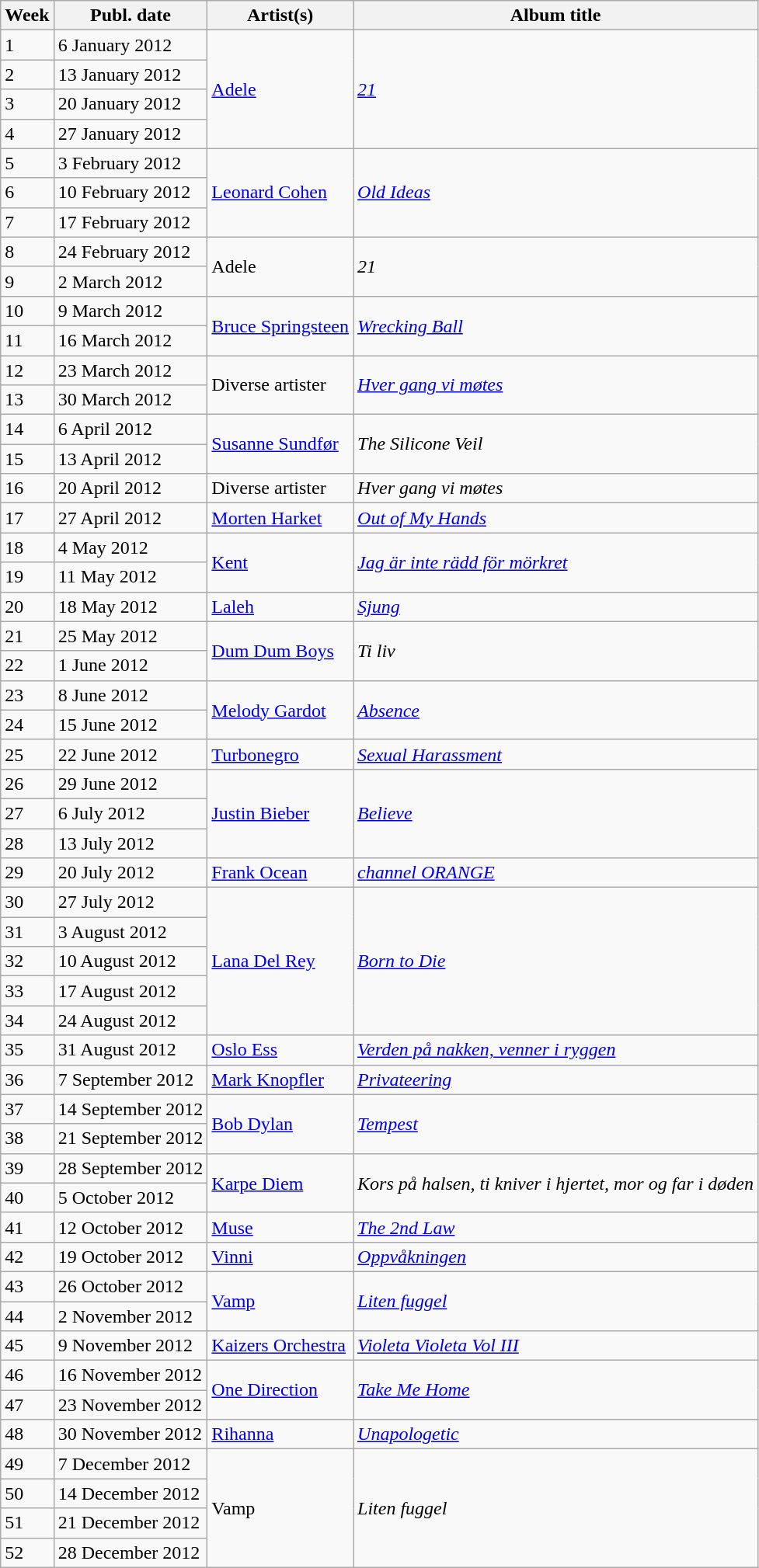<table class="wikitable">
<tr>
<th>Week</th>
<th>Publ. date</th>
<th>Artist(s)</th>
<th>Album title</th>
</tr>
<tr>
<td>1</td>
<td>6 January 2012</td>
<td rowspan="4"><a href='#'>Adele</a></td>
<td rowspan="4"><em><a href='#'>21</a></em></td>
</tr>
<tr>
<td>2</td>
<td>13 January 2012</td>
</tr>
<tr>
<td>3</td>
<td>20 January 2012</td>
</tr>
<tr>
<td>4</td>
<td>27 January 2012</td>
</tr>
<tr>
<td>5</td>
<td>3 February 2012</td>
<td rowspan="3"><a href='#'>Leonard Cohen</a></td>
<td rowspan="3"><em><a href='#'>Old Ideas</a></em></td>
</tr>
<tr>
<td>6</td>
<td>10 February 2012</td>
</tr>
<tr>
<td>7</td>
<td>17 February 2012</td>
</tr>
<tr>
<td>8</td>
<td>24 February 2012</td>
<td rowspan="2">Adele</td>
<td rowspan="2"><em>21</em></td>
</tr>
<tr>
<td>9</td>
<td>2 March 2012</td>
</tr>
<tr>
<td>10</td>
<td>9 March 2012</td>
<td rowspan="2"><a href='#'>Bruce Springsteen</a></td>
<td rowspan="2"><em><a href='#'>Wrecking Ball</a></em></td>
</tr>
<tr>
<td>11</td>
<td>16 March 2012</td>
</tr>
<tr>
<td>12</td>
<td>23 March 2012</td>
<td rowspan="2">Diverse artister</td>
<td rowspan="2"><em><a href='#'>Hver gang vi møtes</a></em></td>
</tr>
<tr>
<td>13</td>
<td>30 March 2012</td>
</tr>
<tr>
<td>14</td>
<td>6 April 2012</td>
<td rowspan="2"><a href='#'>Susanne Sundfør</a></td>
<td rowspan="2"><em>The Silicone Veil</em></td>
</tr>
<tr>
<td>15</td>
<td>13 April 2012</td>
</tr>
<tr>
<td>16</td>
<td>20 April 2012</td>
<td>Diverse artister</td>
<td><em>Hver gang vi møtes</em></td>
</tr>
<tr>
<td>17</td>
<td>27 April 2012</td>
<td><a href='#'>Morten Harket</a></td>
<td><em><a href='#'>Out of My Hands</a></em></td>
</tr>
<tr>
<td>18</td>
<td>4 May 2012</td>
<td rowspan="2"><a href='#'>Kent</a></td>
<td rowspan="2"><em><a href='#'>Jag är inte rädd för mörkret</a></em></td>
</tr>
<tr>
<td>19</td>
<td>11 May 2012</td>
</tr>
<tr>
<td>20</td>
<td>18 May 2012</td>
<td><a href='#'>Laleh</a></td>
<td><em><a href='#'>Sjung</a></em></td>
</tr>
<tr>
<td>21</td>
<td>25 May 2012</td>
<td rowspan="2"><a href='#'>Dum Dum Boys</a></td>
<td rowspan="2"><em>Ti liv</em></td>
</tr>
<tr>
<td>22</td>
<td>1 June 2012</td>
</tr>
<tr>
<td>23</td>
<td>8 June 2012</td>
<td rowspan="2"><a href='#'>Melody Gardot</a></td>
<td rowspan="2"><em><a href='#'>Absence</a></em></td>
</tr>
<tr>
<td>24</td>
<td>15 June 2012</td>
</tr>
<tr>
<td>25</td>
<td>22 June 2012</td>
<td><a href='#'>Turbonegro</a></td>
<td><em><a href='#'>Sexual Harassment</a></em></td>
</tr>
<tr>
<td>26</td>
<td>29 June 2012</td>
<td rowspan="3"><a href='#'>Justin Bieber</a></td>
<td rowspan="3"><em><a href='#'>Believe</a></em></td>
</tr>
<tr>
<td>27</td>
<td>6 July 2012</td>
</tr>
<tr>
<td>28</td>
<td>13 July 2012</td>
</tr>
<tr>
<td>29</td>
<td>20 July 2012</td>
<td><a href='#'>Frank Ocean</a></td>
<td><em><a href='#'>channel ORANGE</a></em></td>
</tr>
<tr>
<td>30</td>
<td>27 July 2012</td>
<td rowspan="5"><a href='#'>Lana Del Rey</a></td>
<td rowspan="5"><em><a href='#'>Born to Die</a></em></td>
</tr>
<tr>
<td>31</td>
<td>3 August 2012</td>
</tr>
<tr>
<td>32</td>
<td>10 August 2012</td>
</tr>
<tr>
<td>33</td>
<td>17 August 2012</td>
</tr>
<tr>
<td>34</td>
<td>24 August 2012</td>
</tr>
<tr>
<td>35</td>
<td>31 August 2012</td>
<td><a href='#'>Oslo Ess</a></td>
<td><em><a href='#'>Verden på nakken, venner i ryggen</a></em></td>
</tr>
<tr>
<td>36</td>
<td>7 September 2012</td>
<td><a href='#'>Mark Knopfler</a></td>
<td><em><a href='#'>Privateering</a></em></td>
</tr>
<tr>
<td>37</td>
<td>14 September 2012</td>
<td rowspan="2"><a href='#'>Bob Dylan</a></td>
<td rowspan="2"><em><a href='#'>Tempest</a></em></td>
</tr>
<tr>
<td>38</td>
<td>21 September 2012</td>
</tr>
<tr>
<td>39</td>
<td>28 September 2012</td>
<td rowspan="2"><a href='#'>Karpe Diem</a></td>
<td rowspan="2"><em>Kors på halsen, ti kniver i hjertet, mor og far i døden</em></td>
</tr>
<tr>
<td>40</td>
<td>5 October 2012</td>
</tr>
<tr>
<td>41</td>
<td>12 October 2012</td>
<td><a href='#'>Muse</a></td>
<td><em><a href='#'>The 2nd Law</a></em></td>
</tr>
<tr>
<td>42</td>
<td>19 October 2012</td>
<td><a href='#'>Vinni</a></td>
<td><em><a href='#'>Oppvåkningen</a></em></td>
</tr>
<tr>
<td>43</td>
<td>26 October 2012</td>
<td rowspan="2"><a href='#'>Vamp</a></td>
<td rowspan="2"><em><a href='#'>Liten fuggel</a></em></td>
</tr>
<tr>
<td>44</td>
<td>2 November 2012</td>
</tr>
<tr>
<td>45</td>
<td>9 November 2012</td>
<td><a href='#'>Kaizers Orchestra</a></td>
<td><em><a href='#'>Violeta Violeta Vol III</a></em></td>
</tr>
<tr>
<td>46</td>
<td>16 November 2012</td>
<td rowspan="2"><a href='#'>One Direction</a></td>
<td rowspan="2"><em><a href='#'>Take Me Home</a></em></td>
</tr>
<tr>
<td>47</td>
<td>23 November 2012</td>
</tr>
<tr>
<td>48</td>
<td>30 November 2012</td>
<td><a href='#'>Rihanna</a></td>
<td><em><a href='#'>Unapologetic</a></em></td>
</tr>
<tr>
<td>49</td>
<td>7 December 2012</td>
<td rowspan="4">Vamp</td>
<td rowspan="4"><em>Liten fuggel</em></td>
</tr>
<tr>
<td>50</td>
<td>14 December 2012</td>
</tr>
<tr>
<td>51</td>
<td>21 December 2012</td>
</tr>
<tr>
<td>52</td>
<td>28 December 2012</td>
</tr>
</table>
